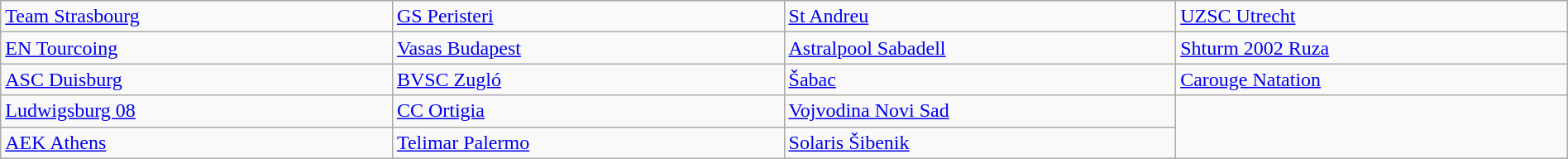<table class="wikitable" style="table-layout:fixed;width:100%;">
<tr>
<td width=25%> <a href='#'>Team Strasbourg</a></td>
<td width=25%> <a href='#'>GS Peristeri</a></td>
<td width=25%> <a href='#'>St Andreu</a></td>
<td width=25%> <a href='#'>UZSC Utrecht</a></td>
</tr>
<tr>
<td width=25%> <a href='#'>EN Tourcoing</a></td>
<td width=25%> <a href='#'>Vasas Budapest</a></td>
<td width=25%> <a href='#'>Astralpool Sabadell</a></td>
<td width=25%> <a href='#'>Shturm 2002 Ruza</a></td>
</tr>
<tr>
<td width=25%> <a href='#'>ASC Duisburg</a></td>
<td width=25%> <a href='#'>BVSC Zugló</a></td>
<td width=25%> <a href='#'>Šabac</a></td>
<td width=25%> <a href='#'>Carouge Natation</a></td>
</tr>
<tr>
<td width=25%> <a href='#'>Ludwigsburg 08</a></td>
<td width=25%> <a href='#'>CC Ortigia</a></td>
<td width=25%> <a href='#'>Vojvodina Novi Sad</a></td>
</tr>
<tr>
<td width=25%> <a href='#'>AEK Athens</a></td>
<td width=25%> <a href='#'>Telimar Palermo</a></td>
<td width=25%> <a href='#'>Solaris Šibenik</a></td>
</tr>
</table>
